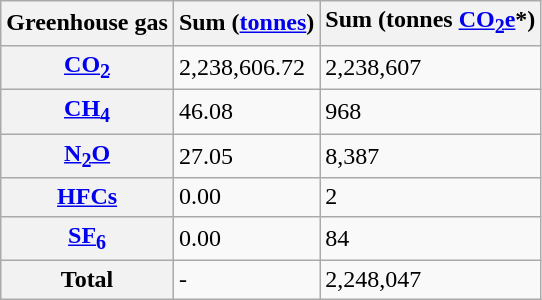<table class="wikitable">
<tr>
<th scope="col">Greenhouse gas</th>
<th scope="col">Sum (<a href='#'>tonnes</a>)</th>
<th scope="col">Sum (tonnes <a href='#'>CO<sub>2</sub>e</a>*)</th>
</tr>
<tr>
<th scope="row"><a href='#'>CO<sub>2</sub></a></th>
<td>2,238,606.72</td>
<td>2,238,607</td>
</tr>
<tr>
<th scope="row"><a href='#'>CH<sub>4</sub></a></th>
<td>46.08</td>
<td>968</td>
</tr>
<tr>
<th scope="row"><a href='#'>N<sub>2</sub>O</a></th>
<td>27.05</td>
<td>8,387</td>
</tr>
<tr>
<th scope="row"><a href='#'>HFCs</a></th>
<td>0.00</td>
<td>2</td>
</tr>
<tr>
<th scope="row"><a href='#'>SF<sub>6</sub></a></th>
<td>0.00</td>
<td>84</td>
</tr>
<tr>
<th scope="row">Total</th>
<td>-</td>
<td>2,248,047</td>
</tr>
</table>
